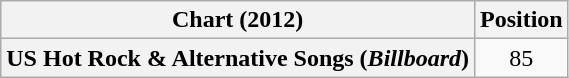<table class="wikitable plainrowheaders" style="text-align:center">
<tr>
<th scope="col">Chart (2012)</th>
<th scope="col">Position</th>
</tr>
<tr>
<th scope="row">US Hot Rock & Alternative Songs (<em>Billboard</em>)</th>
<td>85</td>
</tr>
</table>
